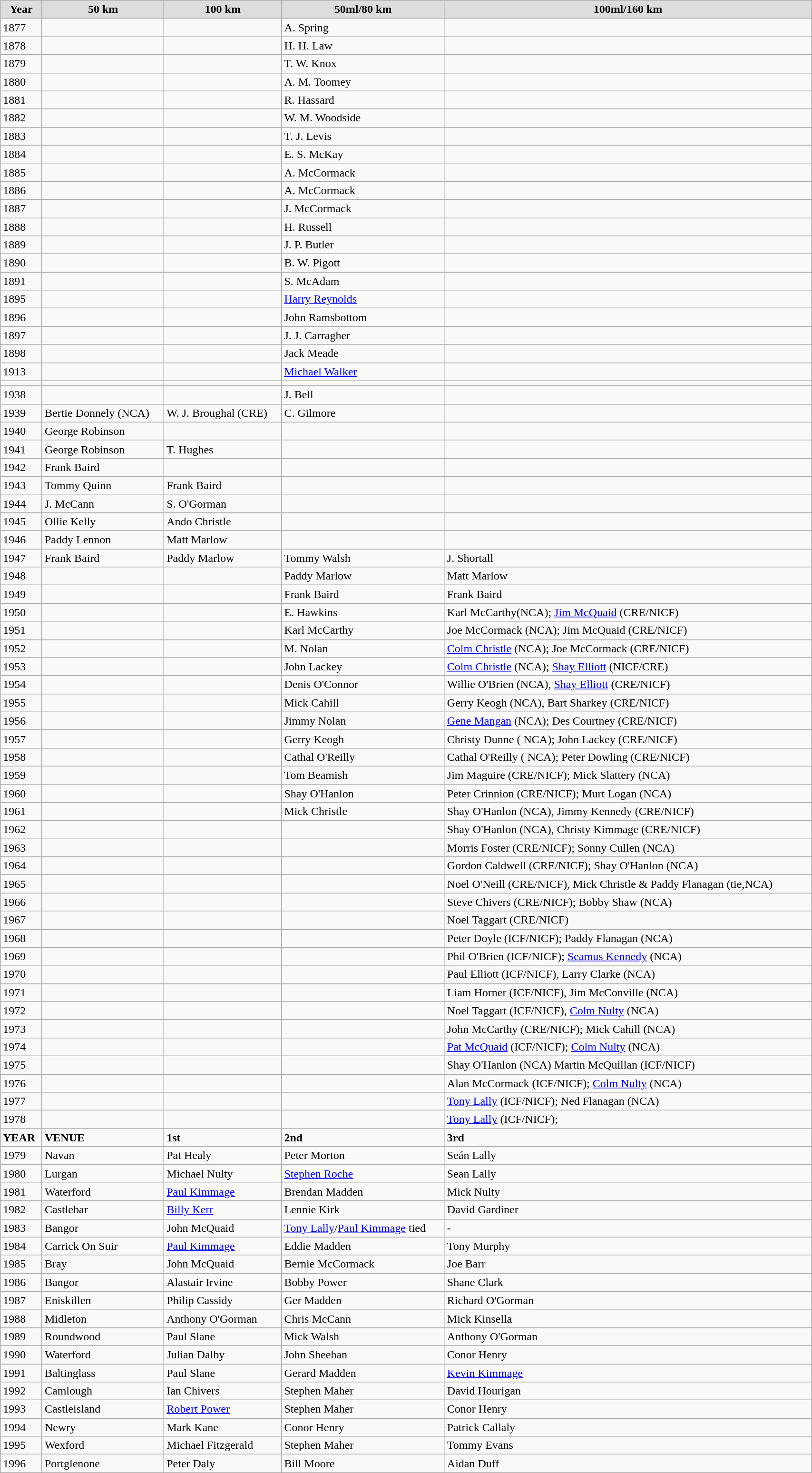<table class="wikitable" style="width: 90%; text-align:left;">
<tr>
<td style="background:#DDDDDD; font-weight:bold; text-align:center;">Year</td>
<td style="background:#DDDDDD; font-weight:bold; text-align:center;">50 km</td>
<td style="background:#DDDDDD; font-weight:bold; text-align:center;">100 km</td>
<td style="background:#DDDDDD; font-weight:bold; text-align:center;">50ml/80 km</td>
<td style="background:#DDDDDD; font-weight:bold; text-align:center;">100ml/160 km</td>
</tr>
<tr>
<td>1877</td>
<td></td>
<td></td>
<td>A. Spring</td>
<td></td>
</tr>
<tr>
<td>1878</td>
<td></td>
<td></td>
<td>H. H. Law</td>
<td></td>
</tr>
<tr>
<td>1879</td>
<td></td>
<td></td>
<td>T. W. Knox</td>
<td></td>
</tr>
<tr>
<td>1880</td>
<td></td>
<td></td>
<td>A. M. Toomey</td>
<td></td>
</tr>
<tr>
<td>1881</td>
<td></td>
<td></td>
<td>R. Hassard</td>
<td></td>
</tr>
<tr>
<td>1882</td>
<td></td>
<td></td>
<td>W. M. Woodside</td>
<td></td>
</tr>
<tr>
<td>1883</td>
<td></td>
<td></td>
<td>T. J. Levis</td>
<td></td>
</tr>
<tr>
<td>1884</td>
<td></td>
<td></td>
<td>E. S. McKay</td>
<td></td>
</tr>
<tr>
<td>1885</td>
<td></td>
<td></td>
<td>A. McCormack</td>
<td></td>
</tr>
<tr>
<td>1886</td>
<td></td>
<td></td>
<td>A. McCormack</td>
<td></td>
</tr>
<tr>
<td>1887</td>
<td></td>
<td></td>
<td>J. McCormack</td>
<td></td>
</tr>
<tr>
<td>1888</td>
<td></td>
<td></td>
<td>H. Russell</td>
<td></td>
</tr>
<tr>
<td>1889</td>
<td></td>
<td></td>
<td>J. P. Butler</td>
<td></td>
</tr>
<tr>
<td>1890</td>
<td></td>
<td></td>
<td>B. W. Pigott</td>
<td></td>
</tr>
<tr>
<td>1891</td>
<td></td>
<td></td>
<td>S. McAdam</td>
<td></td>
</tr>
<tr>
<td>1895</td>
<td></td>
<td></td>
<td><a href='#'>Harry Reynolds</a></td>
<td></td>
</tr>
<tr>
<td>1896</td>
<td></td>
<td></td>
<td>John Ramsbottom</td>
<td></td>
</tr>
<tr>
<td>1897</td>
<td></td>
<td></td>
<td>J. J. Carragher</td>
<td></td>
</tr>
<tr>
<td>1898</td>
<td></td>
<td></td>
<td>Jack Meade</td>
<td></td>
</tr>
<tr>
<td>1913</td>
<td></td>
<td></td>
<td><a href='#'>Michael Walker</a></td>
<td></td>
</tr>
<tr>
<td></td>
<td></td>
<td></td>
<td></td>
<td></td>
</tr>
<tr>
<td>1938</td>
<td></td>
<td></td>
<td>J. Bell</td>
<td></td>
</tr>
<tr>
<td>1939</td>
<td>Bertie Donnely (NCA)</td>
<td>W. J. Broughal (CRE)</td>
<td>C. Gilmore</td>
<td></td>
</tr>
<tr>
<td>1940</td>
<td>George Robinson</td>
<td></td>
<td></td>
<td></td>
</tr>
<tr>
<td>1941</td>
<td>George Robinson</td>
<td>T. Hughes</td>
<td></td>
<td></td>
</tr>
<tr>
<td>1942</td>
<td>Frank Baird</td>
<td></td>
<td></td>
<td></td>
</tr>
<tr>
<td>1943</td>
<td>Tommy Quinn</td>
<td>Frank Baird</td>
<td></td>
<td></td>
</tr>
<tr>
<td>1944</td>
<td>J. McCann</td>
<td>S. O'Gorman</td>
<td></td>
<td></td>
</tr>
<tr>
<td>1945</td>
<td>Ollie Kelly</td>
<td>Ando Christle</td>
<td></td>
<td></td>
</tr>
<tr>
<td>1946</td>
<td>Paddy Lennon</td>
<td>Matt Marlow</td>
<td></td>
<td></td>
</tr>
<tr>
<td>1947</td>
<td>Frank Baird</td>
<td>Paddy Marlow</td>
<td>Tommy Walsh</td>
<td>J. Shortall</td>
</tr>
<tr>
<td>1948</td>
<td></td>
<td></td>
<td>Paddy Marlow</td>
<td>Matt Marlow</td>
</tr>
<tr>
<td>1949</td>
<td></td>
<td></td>
<td>Frank Baird</td>
<td>Frank Baird</td>
</tr>
<tr>
<td>1950</td>
<td></td>
<td></td>
<td>E. Hawkins</td>
<td>Karl McCarthy(NCA); <a href='#'>Jim McQuaid</a> (CRE/NICF)</td>
</tr>
<tr>
<td>1951</td>
<td></td>
<td></td>
<td>Karl McCarthy</td>
<td>Joe McCormack (NCA); Jim McQuaid (CRE/NICF)</td>
</tr>
<tr>
<td>1952</td>
<td></td>
<td></td>
<td>M. Nolan</td>
<td><a href='#'>Colm Christle</a> (NCA); Joe McCormack (CRE/NICF)</td>
</tr>
<tr>
<td>1953</td>
<td></td>
<td></td>
<td>John Lackey</td>
<td><a href='#'>Colm Christle</a> (NCA); <a href='#'>Shay Elliott</a> (NICF/CRE)</td>
</tr>
<tr>
<td>1954</td>
<td></td>
<td></td>
<td>Denis O'Connor</td>
<td>Willie O'Brien (NCA), <a href='#'>Shay Elliott</a> (CRE/NICF)</td>
</tr>
<tr>
<td>1955</td>
<td></td>
<td></td>
<td>Mick Cahill</td>
<td>Gerry Keogh (NCA), Bart Sharkey (CRE/NICF)</td>
</tr>
<tr>
<td>1956</td>
<td></td>
<td></td>
<td>Jimmy Nolan</td>
<td><a href='#'>Gene Mangan</a> (NCA); Des Courtney (CRE/NICF)</td>
</tr>
<tr>
<td>1957</td>
<td></td>
<td></td>
<td>Gerry Keogh</td>
<td>Christy Dunne ( NCA); John Lackey (CRE/NICF)</td>
</tr>
<tr>
<td>1958</td>
<td></td>
<td></td>
<td>Cathal O'Reilly</td>
<td>Cathal O'Reilly ( NCA); Peter Dowling (CRE/NICF)</td>
</tr>
<tr>
<td>1959</td>
<td></td>
<td></td>
<td>Tom Beamish</td>
<td>Jim Maguire (CRE/NICF); Mick Slattery (NCA)</td>
</tr>
<tr>
<td>1960</td>
<td></td>
<td></td>
<td>Shay O'Hanlon</td>
<td>Peter Crinnion (CRE/NICF); Murt Logan (NCA)</td>
</tr>
<tr>
<td>1961</td>
<td></td>
<td></td>
<td>Mick Christle</td>
<td>Shay O'Hanlon (NCA), Jimmy Kennedy (CRE/NICF)</td>
</tr>
<tr>
<td>1962</td>
<td></td>
<td></td>
<td></td>
<td>Shay O'Hanlon (NCA), Christy Kimmage (CRE/NICF)</td>
</tr>
<tr>
<td>1963</td>
<td></td>
<td></td>
<td></td>
<td>Morris Foster (CRE/NICF); Sonny Cullen (NCA)</td>
</tr>
<tr>
<td>1964</td>
<td></td>
<td></td>
<td></td>
<td>Gordon Caldwell (CRE/NICF); Shay O'Hanlon (NCA)</td>
</tr>
<tr>
<td>1965</td>
<td></td>
<td></td>
<td></td>
<td>Noel O'Neill (CRE/NICF), Mick Christle & Paddy Flanagan (tie,NCA)</td>
</tr>
<tr>
<td>1966</td>
<td></td>
<td></td>
<td></td>
<td>Steve Chivers (CRE/NICF); Bobby Shaw (NCA)</td>
</tr>
<tr>
<td>1967</td>
<td></td>
<td></td>
<td></td>
<td>Noel Taggart (CRE/NICF)</td>
</tr>
<tr>
<td>1968</td>
<td></td>
<td></td>
<td></td>
<td>Peter Doyle (ICF/NICF); Paddy Flanagan (NCA)</td>
</tr>
<tr>
<td>1969</td>
<td></td>
<td></td>
<td></td>
<td>Phil O'Brien (ICF/NICF); <a href='#'>Seamus Kennedy</a> (NCA)</td>
</tr>
<tr>
<td>1970</td>
<td></td>
<td></td>
<td></td>
<td>Paul Elliott (ICF/NICF), Larry Clarke (NCA)</td>
</tr>
<tr>
<td>1971</td>
<td></td>
<td></td>
<td></td>
<td>Liam Horner (ICF/NICF), Jim McConville (NCA)</td>
</tr>
<tr>
<td>1972</td>
<td></td>
<td></td>
<td></td>
<td>Noel Taggart (ICF/NICF), <a href='#'>Colm Nulty</a> (NCA)</td>
</tr>
<tr>
<td>1973</td>
<td></td>
<td></td>
<td></td>
<td>John McCarthy (CRE/NICF); Mick Cahill (NCA)</td>
</tr>
<tr>
<td>1974</td>
<td></td>
<td></td>
<td></td>
<td><a href='#'>Pat McQuaid</a> (ICF/NICF); <a href='#'>Colm Nulty</a> (NCA)</td>
</tr>
<tr>
<td>1975</td>
<td></td>
<td></td>
<td></td>
<td>Shay O'Hanlon (NCA) Martin McQuillan (ICF/NICF)</td>
</tr>
<tr>
<td>1976</td>
<td></td>
<td></td>
<td></td>
<td>Alan McCormack (ICF/NICF); <a href='#'>Colm Nulty</a> (NCA)</td>
</tr>
<tr>
<td>1977</td>
<td></td>
<td></td>
<td></td>
<td><a href='#'>Tony Lally</a>  (ICF/NICF); Ned Flanagan (NCA)</td>
</tr>
<tr>
<td>1978</td>
<td></td>
<td></td>
<td></td>
<td><a href='#'>Tony Lally</a> (ICF/NICF);</td>
</tr>
<tr>
<td><strong>YEAR</strong></td>
<td><strong>VENUE</strong></td>
<td><strong>1st</strong></td>
<td><strong>2nd</strong></td>
<td><strong>3rd</strong></td>
</tr>
<tr>
<td>1979</td>
<td>Navan</td>
<td>Pat Healy</td>
<td>Peter Morton</td>
<td>Seán Lally</td>
</tr>
<tr>
<td>1980</td>
<td>Lurgan</td>
<td>Michael Nulty</td>
<td><a href='#'>Stephen Roche</a></td>
<td>Sean Lally</td>
</tr>
<tr>
<td>1981</td>
<td>Waterford</td>
<td><a href='#'>Paul Kimmage</a></td>
<td>Brendan Madden</td>
<td>Mick Nulty</td>
</tr>
<tr>
<td>1982</td>
<td>Castlebar</td>
<td><a href='#'>Billy Kerr</a></td>
<td>Lennie Kirk</td>
<td>David Gardiner</td>
</tr>
<tr>
<td>1983</td>
<td>Bangor</td>
<td>John McQuaid</td>
<td><a href='#'>Tony Lally</a>/<a href='#'>Paul Kimmage</a> tied</td>
<td>-</td>
</tr>
<tr>
<td>1984</td>
<td>Carrick On Suir</td>
<td><a href='#'>Paul Kimmage</a></td>
<td>Eddie Madden</td>
<td>Tony Murphy</td>
</tr>
<tr>
<td>1985</td>
<td>Bray</td>
<td>John McQuaid</td>
<td>Bernie McCormack</td>
<td>Joe Barr</td>
</tr>
<tr>
<td>1986</td>
<td>Bangor</td>
<td>Alastair Irvine</td>
<td>Bobby Power</td>
<td>Shane Clark</td>
</tr>
<tr>
<td>1987</td>
<td>Eniskillen</td>
<td>Philip Cassidy</td>
<td>Ger Madden</td>
<td>Richard O'Gorman</td>
</tr>
<tr>
<td>1988</td>
<td>Midleton</td>
<td>Anthony O'Gorman</td>
<td>Chris McCann</td>
<td>Mick Kinsella</td>
</tr>
<tr>
<td>1989</td>
<td>Roundwood</td>
<td>Paul Slane</td>
<td>Mick Walsh</td>
<td>Anthony O'Gorman</td>
</tr>
<tr>
<td>1990</td>
<td>Waterford</td>
<td>Julian Dalby</td>
<td>John Sheehan</td>
<td>Conor Henry</td>
</tr>
<tr>
<td>1991</td>
<td>Baltinglass</td>
<td>Paul Slane</td>
<td>Gerard Madden</td>
<td><a href='#'>Kevin Kimmage</a></td>
</tr>
<tr>
<td>1992</td>
<td>Camlough</td>
<td>Ian Chivers</td>
<td>Stephen Maher</td>
<td>David Hourigan</td>
</tr>
<tr>
<td>1993</td>
<td>Castleisland</td>
<td><a href='#'>Robert Power</a></td>
<td>Stephen Maher</td>
<td>Conor Henry</td>
</tr>
<tr>
<td>1994</td>
<td>Newry</td>
<td>Mark Kane</td>
<td>Conor Henry</td>
<td>Patrick Callaly</td>
</tr>
<tr>
<td>1995</td>
<td>Wexford</td>
<td>Michael Fitzgerald</td>
<td>Stephen Maher</td>
<td>Tommy Evans</td>
</tr>
<tr>
<td>1996</td>
<td>Portglenone</td>
<td>Peter Daly</td>
<td>Bill Moore</td>
<td>Aidan Duff</td>
</tr>
</table>
